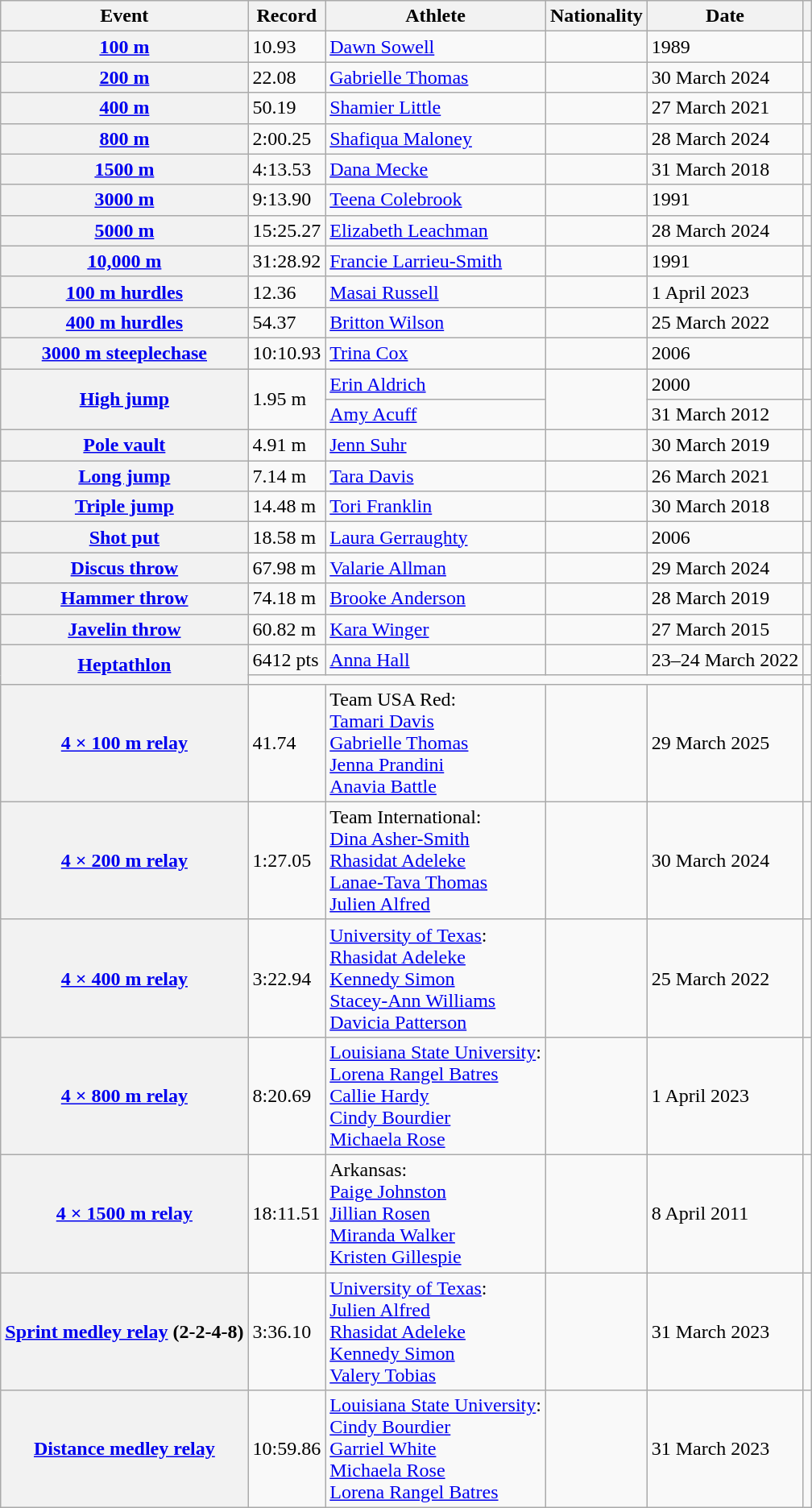<table class="wikitable plainrowheaders sticky-header">
<tr>
<th scope="col">Event</th>
<th scope="col">Record</th>
<th scope="col">Athlete</th>
<th scope="col">Nationality</th>
<th scope="col">Date</th>
<th scope="col"></th>
</tr>
<tr>
<th scope="row"><a href='#'>100 m</a></th>
<td>10.93</td>
<td><a href='#'>Dawn Sowell</a></td>
<td></td>
<td>1989</td>
<td></td>
</tr>
<tr>
<th scope="row"><a href='#'>200 m</a></th>
<td>22.08 </td>
<td><a href='#'>Gabrielle Thomas</a></td>
<td></td>
<td>30 March 2024</td>
<td></td>
</tr>
<tr>
<th scope="row"><a href='#'>400 m</a></th>
<td>50.19</td>
<td><a href='#'>Shamier Little</a></td>
<td></td>
<td>27 March 2021</td>
<td></td>
</tr>
<tr>
<th scope="row"><a href='#'>800 m</a></th>
<td>2:00.25</td>
<td><a href='#'>Shafiqua Maloney</a></td>
<td></td>
<td>28 March 2024</td>
<td></td>
</tr>
<tr>
<th scope="row"><a href='#'>1500 m</a></th>
<td>4:13.53</td>
<td><a href='#'>Dana Mecke</a></td>
<td></td>
<td>31 March 2018</td>
<td></td>
</tr>
<tr>
<th scope="row"><a href='#'>3000 m</a></th>
<td>9:13.90</td>
<td><a href='#'>Teena Colebrook</a></td>
<td></td>
<td>1991</td>
<td></td>
</tr>
<tr>
<th scope="row"><a href='#'>5000 m</a></th>
<td>15:25.27</td>
<td><a href='#'>Elizabeth Leachman</a></td>
<td></td>
<td>28 March 2024</td>
<td></td>
</tr>
<tr>
<th scope="row"><a href='#'>10,000 m</a></th>
<td>31:28.92</td>
<td><a href='#'>Francie Larrieu-Smith</a></td>
<td></td>
<td>1991</td>
<td></td>
</tr>
<tr>
<th scope="row"><a href='#'>100 m hurdles</a></th>
<td>12.36 </td>
<td><a href='#'>Masai Russell</a></td>
<td></td>
<td>1 April 2023</td>
<td></td>
</tr>
<tr>
<th scope="row"><a href='#'>400 m hurdles</a></th>
<td>54.37</td>
<td><a href='#'>Britton Wilson</a></td>
<td></td>
<td>25 March 2022</td>
<td></td>
</tr>
<tr>
<th scope="row"><a href='#'>3000 m steeplechase</a></th>
<td>10:10.93</td>
<td><a href='#'>Trina Cox</a></td>
<td></td>
<td>2006</td>
<td></td>
</tr>
<tr>
<th scope="rowgroup" rowspan="2"><a href='#'>High jump</a></th>
<td rowspan="2">1.95 m</td>
<td><a href='#'>Erin Aldrich</a></td>
<td rowspan="2"></td>
<td>2000</td>
<td></td>
</tr>
<tr>
<td><a href='#'>Amy Acuff</a></td>
<td>31 March 2012</td>
<td></td>
</tr>
<tr>
<th scope="row"><a href='#'>Pole vault</a></th>
<td>4.91 m</td>
<td><a href='#'>Jenn Suhr</a></td>
<td></td>
<td>30 March 2019</td>
<td></td>
</tr>
<tr>
<th scope="row"><a href='#'>Long jump</a></th>
<td>7.14 m </td>
<td><a href='#'>Tara Davis</a></td>
<td></td>
<td>26 March 2021</td>
<td></td>
</tr>
<tr>
<th scope="row"><a href='#'>Triple jump</a></th>
<td>14.48 m </td>
<td><a href='#'>Tori Franklin</a></td>
<td></td>
<td>30 March 2018</td>
<td></td>
</tr>
<tr>
<th scope="row"><a href='#'>Shot put</a></th>
<td>18.58 m</td>
<td><a href='#'>Laura Gerraughty</a></td>
<td></td>
<td>2006</td>
<td></td>
</tr>
<tr>
<th scope="row"><a href='#'>Discus throw</a></th>
<td>67.98 m</td>
<td><a href='#'>Valarie Allman</a></td>
<td></td>
<td>29 March 2024</td>
<td></td>
</tr>
<tr>
<th scope="row"><a href='#'>Hammer throw</a></th>
<td>74.18 m</td>
<td><a href='#'>Brooke Anderson</a></td>
<td></td>
<td>28 March 2019</td>
<td></td>
</tr>
<tr>
<th scope="row"><a href='#'>Javelin throw</a></th>
<td>60.82 m</td>
<td><a href='#'>Kara Winger</a></td>
<td></td>
<td>27 March 2015</td>
<td></td>
</tr>
<tr>
<th scope="rowgroup" rowspan="2"><a href='#'>Heptathlon</a></th>
<td>6412 pts</td>
<td><a href='#'>Anna Hall</a></td>
<td></td>
<td>23–24 March 2022</td>
<td></td>
</tr>
<tr>
<td colspan="4"></td>
<td></td>
</tr>
<tr>
<th scope="row"><a href='#'>4 × 100 m relay</a></th>
<td>41.74</td>
<td>Team USA Red:<br><a href='#'>Tamari Davis</a><br><a href='#'>Gabrielle Thomas</a><br><a href='#'>Jenna Prandini</a><br><a href='#'>Anavia Battle</a></td>
<td></td>
<td>29 March 2025</td>
<td></td>
</tr>
<tr>
<th scope="row"><a href='#'>4 × 200 m relay</a></th>
<td>1:27.05 </td>
<td>Team International:<br><a href='#'>Dina Asher-Smith</a><br><a href='#'>Rhasidat Adeleke</a><br><a href='#'>Lanae-Tava Thomas</a><br><a href='#'>Julien Alfred</a></td>
<td><br><br><br><br></td>
<td>30 March 2024</td>
<td></td>
</tr>
<tr>
<th scope="row"><a href='#'>4 × 400 m relay</a></th>
<td>3:22.94</td>
<td><a href='#'>University of Texas</a>:<br><a href='#'>Rhasidat Adeleke</a><br><a href='#'>Kennedy Simon</a><br><a href='#'>Stacey-Ann Williams</a><br><a href='#'>Davicia Patterson</a></td>
<td><br><br><br><br></td>
<td>25 March 2022</td>
<td></td>
</tr>
<tr>
<th scope="row"><a href='#'>4 × 800 m relay</a></th>
<td>8:20.69</td>
<td><a href='#'>Louisiana State University</a>:<br><a href='#'>Lorena Rangel Batres</a><br><a href='#'>Callie Hardy</a><br><a href='#'>Cindy Bourdier</a><br><a href='#'>Michaela Rose</a></td>
<td></td>
<td>1 April 2023</td>
<td></td>
</tr>
<tr>
<th scope="row"><a href='#'>4 × 1500 m relay</a></th>
<td>18:11.51</td>
<td>Arkansas:<br><a href='#'>Paige Johnston</a><br><a href='#'>Jillian Rosen</a><br><a href='#'>Miranda Walker</a><br><a href='#'>Kristen Gillespie</a></td>
<td></td>
<td>8 April 2011</td>
<td></td>
</tr>
<tr>
<th scope="row"><a href='#'>Sprint medley relay</a> (2-2-4-8)</th>
<td>3:36.10</td>
<td><a href='#'>University of Texas</a>:<br><a href='#'>Julien Alfred</a><br><a href='#'>Rhasidat Adeleke</a><br><a href='#'>Kennedy Simon</a><br><a href='#'>Valery Tobias</a></td>
<td><br><br><br><br></td>
<td>31 March 2023</td>
<td></td>
</tr>
<tr>
<th scope="row"><a href='#'>Distance medley relay</a></th>
<td>10:59.86</td>
<td><a href='#'>Louisiana State University</a>:<br><a href='#'>Cindy Bourdier</a><br><a href='#'>Garriel White</a><br><a href='#'>Michaela Rose</a><br><a href='#'>Lorena Rangel Batres</a></td>
<td></td>
<td>31 March 2023</td>
<td></td>
</tr>
</table>
